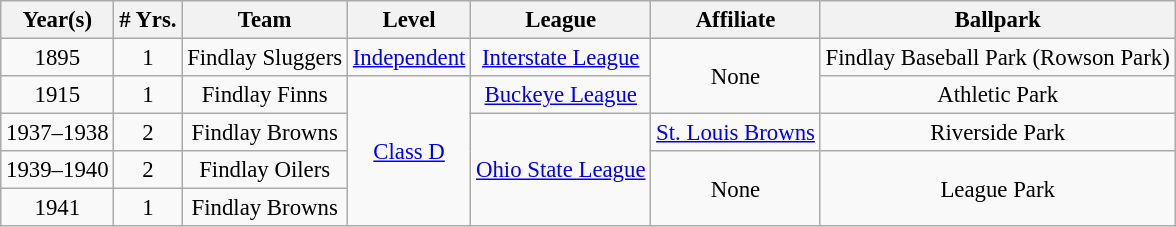<table class="wikitable" style="text-align:center; font-size: 95%;">
<tr>
<th>Year(s)</th>
<th># Yrs.</th>
<th>Team</th>
<th>Level</th>
<th>League</th>
<th>Affiliate</th>
<th>Ballpark</th>
</tr>
<tr>
<td>1895</td>
<td>1</td>
<td>Findlay Sluggers</td>
<td><a href='#'>Independent</a></td>
<td><a href='#'>Interstate League</a></td>
<td rowspan=2>None</td>
<td>Findlay Baseball Park (Rowson Park)</td>
</tr>
<tr>
<td>1915</td>
<td>1</td>
<td>Findlay Finns</td>
<td rowspan=4><a href='#'>Class D</a></td>
<td><a href='#'>Buckeye League</a></td>
<td>Athletic Park</td>
</tr>
<tr>
<td>1937–1938</td>
<td>2</td>
<td>Findlay Browns</td>
<td rowspan=3><a href='#'>Ohio State League</a></td>
<td><a href='#'>St. Louis Browns</a></td>
<td>Riverside Park</td>
</tr>
<tr>
<td>1939–1940</td>
<td>2</td>
<td>Findlay Oilers</td>
<td rowspan=2>None</td>
<td rowspan=2>League Park</td>
</tr>
<tr>
<td>1941</td>
<td>1</td>
<td>Findlay Browns</td>
</tr>
</table>
